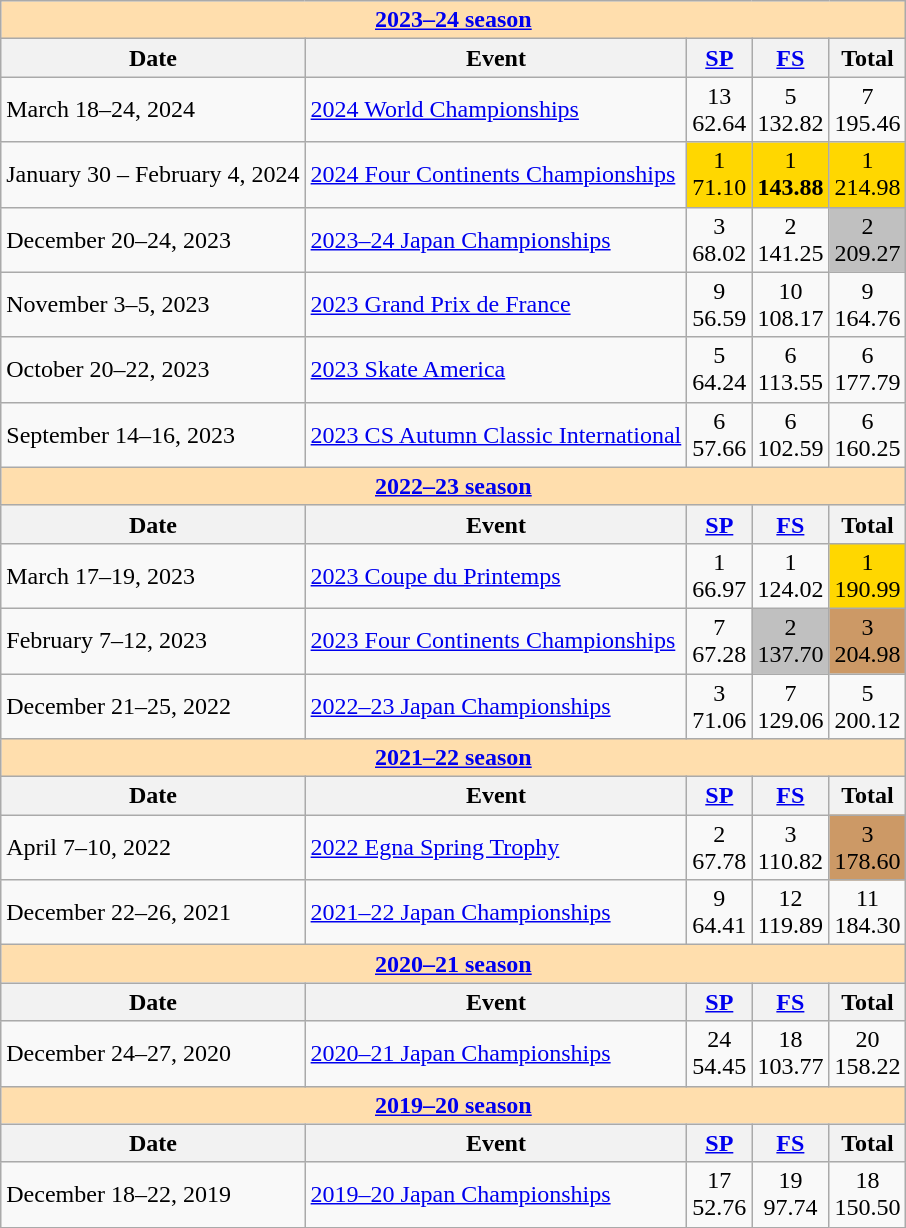<table class="wikitable">
<tr>
<th style="background-color: #ffdead; " colspan=5 align=center><a href='#'>2023–24 season</a></th>
</tr>
<tr>
<th>Date</th>
<th>Event</th>
<th><a href='#'>SP</a></th>
<th><a href='#'>FS</a></th>
<th>Total</th>
</tr>
<tr>
<td>March 18–24, 2024</td>
<td><a href='#'>2024 World Championships</a></td>
<td align=center>13 <br> 62.64</td>
<td align=center>5 <br> 132.82</td>
<td align=center>7 <br> 195.46</td>
</tr>
<tr>
<td>January 30 – February 4, 2024</td>
<td><a href='#'>2024 Four Continents Championships</a></td>
<td align=center bgcolor=gold>1 <br> 71.10</td>
<td align=center bgcolor=gold>1 <br> <strong>143.88</strong></td>
<td align=center bgcolor=gold>1 <br> 214.98</td>
</tr>
<tr>
<td>December 20–24, 2023</td>
<td><a href='#'>2023–24 Japan Championships</a></td>
<td align=center>3 <br> 68.02</td>
<td align=center>2 <br> 141.25</td>
<td align=center bgcolor=silver>2 <br> 209.27</td>
</tr>
<tr>
<td>November 3–5, 2023</td>
<td><a href='#'>2023 Grand Prix de France</a></td>
<td align=center>9 <br> 56.59</td>
<td align=center>10 <br> 108.17</td>
<td align=center>9 <br> 164.76</td>
</tr>
<tr>
<td>October 20–22, 2023</td>
<td><a href='#'>2023 Skate America</a></td>
<td align=center>5 <br> 64.24</td>
<td align=center>6 <br> 113.55</td>
<td align=center>6 <br> 177.79</td>
</tr>
<tr>
<td>September 14–16, 2023</td>
<td><a href='#'>2023 CS Autumn Classic International</a></td>
<td align=center>6 <br> 57.66</td>
<td align=center>6 <br> 102.59</td>
<td align=center>6 <br> 160.25</td>
</tr>
<tr>
<th style="background-color: #ffdead; " colspan=5 align=center><a href='#'>2022–23 season</a></th>
</tr>
<tr>
<th>Date</th>
<th>Event</th>
<th><a href='#'>SP</a></th>
<th><a href='#'>FS</a></th>
<th>Total</th>
</tr>
<tr>
<td>March 17–19, 2023</td>
<td><a href='#'>2023 Coupe du Printemps</a></td>
<td align=center>1 <br> 66.97</td>
<td align=center>1 <br> 124.02</td>
<td align=center bgcolor=gold>1 <br> 190.99</td>
</tr>
<tr>
<td>February 7–12, 2023</td>
<td><a href='#'>2023 Four Continents Championships</a></td>
<td align=center>7 <br> 67.28</td>
<td align=center bgcolor=silver>2 <br> 137.70</td>
<td align=center bgcolor=cc9966>3 <br> 204.98</td>
</tr>
<tr>
<td>December 21–25, 2022</td>
<td><a href='#'>2022–23 Japan Championships</a></td>
<td align=center>3 <br> 71.06</td>
<td align=center>7 <br> 129.06</td>
<td align=center>5 <br> 200.12</td>
</tr>
<tr>
<th style="background-color: #ffdead; " colspan=5 align=center><a href='#'>2021–22 season</a></th>
</tr>
<tr>
<th>Date</th>
<th>Event</th>
<th><a href='#'>SP</a></th>
<th><a href='#'>FS</a></th>
<th>Total</th>
</tr>
<tr>
<td>April 7–10, 2022</td>
<td><a href='#'>2022 Egna Spring Trophy</a></td>
<td align=center>2 <br> 67.78</td>
<td align=center>3 <br> 110.82</td>
<td align=center bgcolor=cc9966>3 <br> 178.60</td>
</tr>
<tr>
<td>December 22–26, 2021</td>
<td><a href='#'>2021–22 Japan Championships</a></td>
<td align=center>9 <br> 64.41</td>
<td align=center>12 <br> 119.89</td>
<td align=center>11 <br> 184.30</td>
</tr>
<tr>
<th style="background-color: #ffdead; " colspan=5 align=center><a href='#'>2020–21 season</a></th>
</tr>
<tr>
<th>Date</th>
<th>Event</th>
<th><a href='#'>SP</a></th>
<th><a href='#'>FS</a></th>
<th>Total</th>
</tr>
<tr>
<td>December 24–27, 2020</td>
<td><a href='#'>2020–21 Japan Championships</a></td>
<td align=center>24 <br> 54.45</td>
<td align=center>18 <br> 103.77</td>
<td align=center>20 <br> 158.22</td>
</tr>
<tr>
<th style="background-color: #ffdead; " colspan=5 align=center><a href='#'>2019–20 season</a></th>
</tr>
<tr>
<th>Date</th>
<th>Event</th>
<th><a href='#'>SP</a></th>
<th><a href='#'>FS</a></th>
<th>Total</th>
</tr>
<tr>
<td>December 18–22, 2019</td>
<td><a href='#'>2019–20 Japan Championships</a></td>
<td align=center>17 <br> 52.76</td>
<td align=center>19 <br> 97.74</td>
<td align=center>18 <br> 150.50</td>
</tr>
</table>
